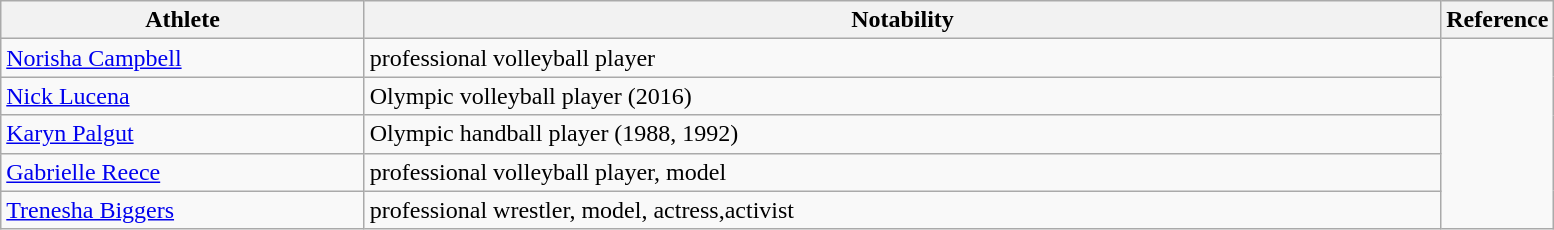<table class="wikitable" style="width:82%">
<tr valign="top">
<th style="width:25%;">Athlete</th>
<th style="width:75%;">Notability</th>
<th style="width:*;" class="unsortable">Reference</th>
</tr>
<tr valign="top">
<td><a href='#'>Norisha Campbell</a></td>
<td>professional volleyball player</td>
</tr>
<tr valign="top">
<td><a href='#'>Nick Lucena</a></td>
<td>Olympic volleyball player (2016)</td>
</tr>
<tr valign="top">
<td><a href='#'>Karyn Palgut</a></td>
<td>Olympic handball player (1988, 1992)</td>
</tr>
<tr valign="top">
<td><a href='#'>Gabrielle Reece</a></td>
<td>professional volleyball player, model</td>
</tr>
<tr valign="top">
<td><a href='#'>Trenesha Biggers</a></td>
<td>professional wrestler, model, actress,activist</td>
</tr>
</table>
